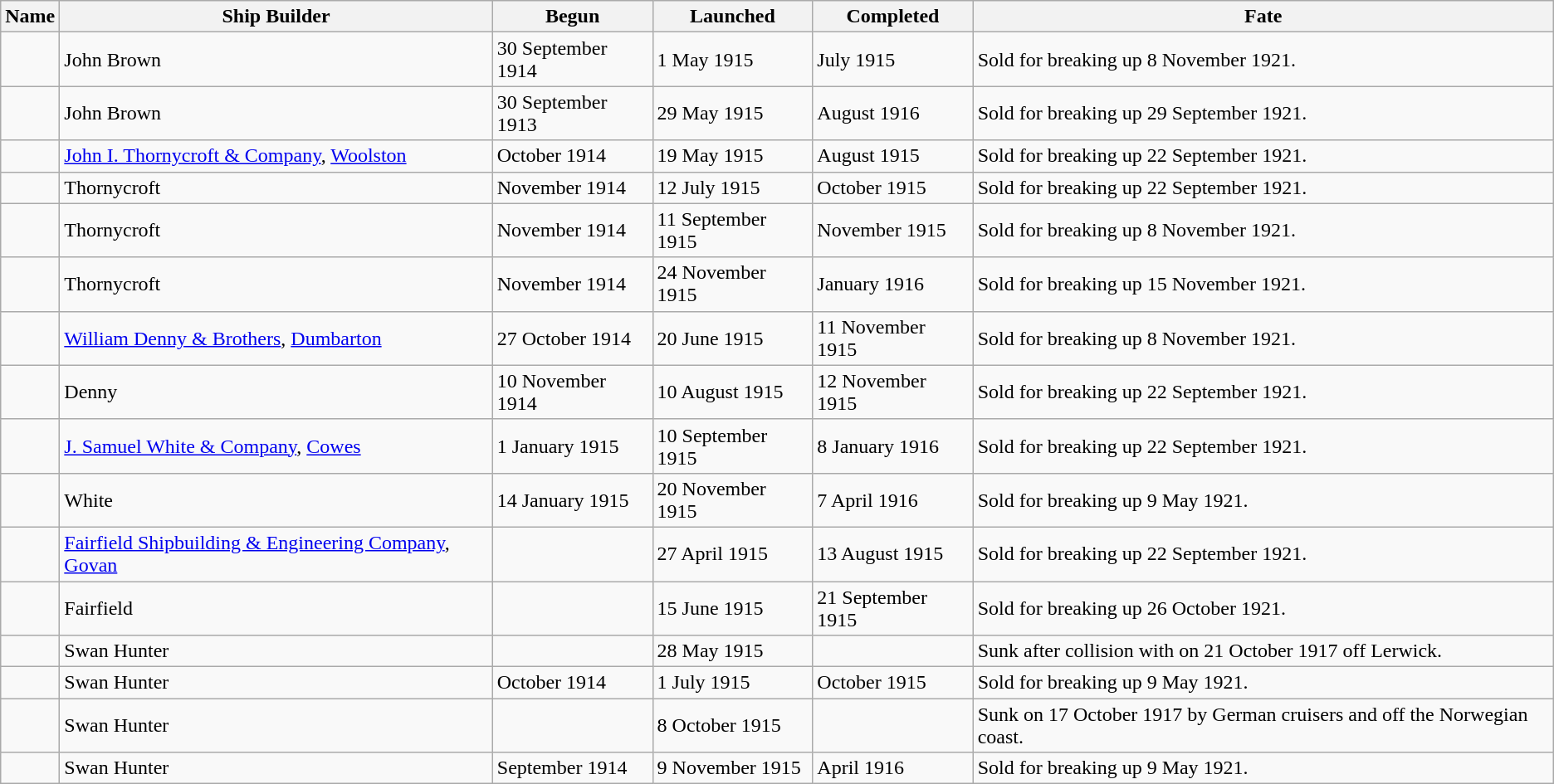<table class="wikitable">
<tr>
<th>Name</th>
<th>Ship Builder</th>
<th>Begun</th>
<th>Launched</th>
<th>Completed</th>
<th>Fate</th>
</tr>
<tr>
<td></td>
<td>John Brown</td>
<td>30 September 1914</td>
<td>1 May 1915</td>
<td>July 1915</td>
<td>Sold for breaking up 8 November 1921.</td>
</tr>
<tr>
<td></td>
<td>John Brown</td>
<td>30 September 1913</td>
<td>29 May 1915</td>
<td>August 1916</td>
<td>Sold for breaking up 29 September 1921.</td>
</tr>
<tr>
<td></td>
<td><a href='#'>John I. Thornycroft & Company</a>, <a href='#'>Woolston</a></td>
<td>October 1914</td>
<td>19 May 1915</td>
<td>August 1915</td>
<td>Sold for breaking up 22 September 1921.</td>
</tr>
<tr>
<td></td>
<td>Thornycroft</td>
<td>November 1914</td>
<td>12 July 1915</td>
<td>October 1915</td>
<td>Sold for breaking up 22 September 1921.</td>
</tr>
<tr>
<td></td>
<td>Thornycroft</td>
<td>November 1914</td>
<td>11 September 1915</td>
<td>November 1915</td>
<td>Sold for breaking up 8 November 1921.</td>
</tr>
<tr>
<td></td>
<td>Thornycroft</td>
<td>November 1914</td>
<td>24 November 1915</td>
<td>January 1916</td>
<td>Sold for breaking up 15 November 1921.</td>
</tr>
<tr>
<td></td>
<td><a href='#'>William Denny & Brothers</a>, <a href='#'>Dumbarton</a></td>
<td>27 October 1914</td>
<td>20 June 1915</td>
<td>11 November 1915</td>
<td>Sold for breaking up 8 November 1921.</td>
</tr>
<tr>
<td></td>
<td>Denny</td>
<td>10 November 1914</td>
<td>10 August 1915</td>
<td>12 November 1915</td>
<td>Sold for breaking up 22 September 1921.</td>
</tr>
<tr>
<td></td>
<td><a href='#'>J. Samuel White & Company</a>, <a href='#'>Cowes</a></td>
<td>1 January 1915</td>
<td>10 September 1915</td>
<td>8 January 1916</td>
<td>Sold for breaking up 22 September 1921.</td>
</tr>
<tr>
<td></td>
<td>White</td>
<td>14 January 1915</td>
<td>20 November 1915</td>
<td>7 April 1916</td>
<td>Sold for breaking up 9 May 1921.</td>
</tr>
<tr>
<td></td>
<td><a href='#'>Fairfield Shipbuilding & Engineering Company</a>, <a href='#'>Govan</a></td>
<td></td>
<td>27 April 1915</td>
<td>13 August 1915</td>
<td>Sold for breaking up 22 September 1921.</td>
</tr>
<tr>
<td></td>
<td>Fairfield</td>
<td></td>
<td>15 June 1915</td>
<td>21 September 1915</td>
<td>Sold for breaking up 26 October 1921.</td>
</tr>
<tr>
<td></td>
<td>Swan Hunter</td>
<td></td>
<td>28 May 1915</td>
<td></td>
<td>Sunk after collision with  on 21 October 1917 off Lerwick.</td>
</tr>
<tr>
<td></td>
<td>Swan Hunter</td>
<td>October 1914</td>
<td>1 July 1915</td>
<td>October 1915</td>
<td>Sold for breaking up 9 May 1921.</td>
</tr>
<tr>
<td></td>
<td>Swan Hunter</td>
<td></td>
<td>8 October 1915</td>
<td></td>
<td>Sunk on 17 October 1917 by German cruisers  and  off the Norwegian coast.</td>
</tr>
<tr>
<td></td>
<td>Swan Hunter</td>
<td>September 1914</td>
<td>9 November 1915</td>
<td>April 1916</td>
<td>Sold for breaking up 9 May 1921.</td>
</tr>
</table>
